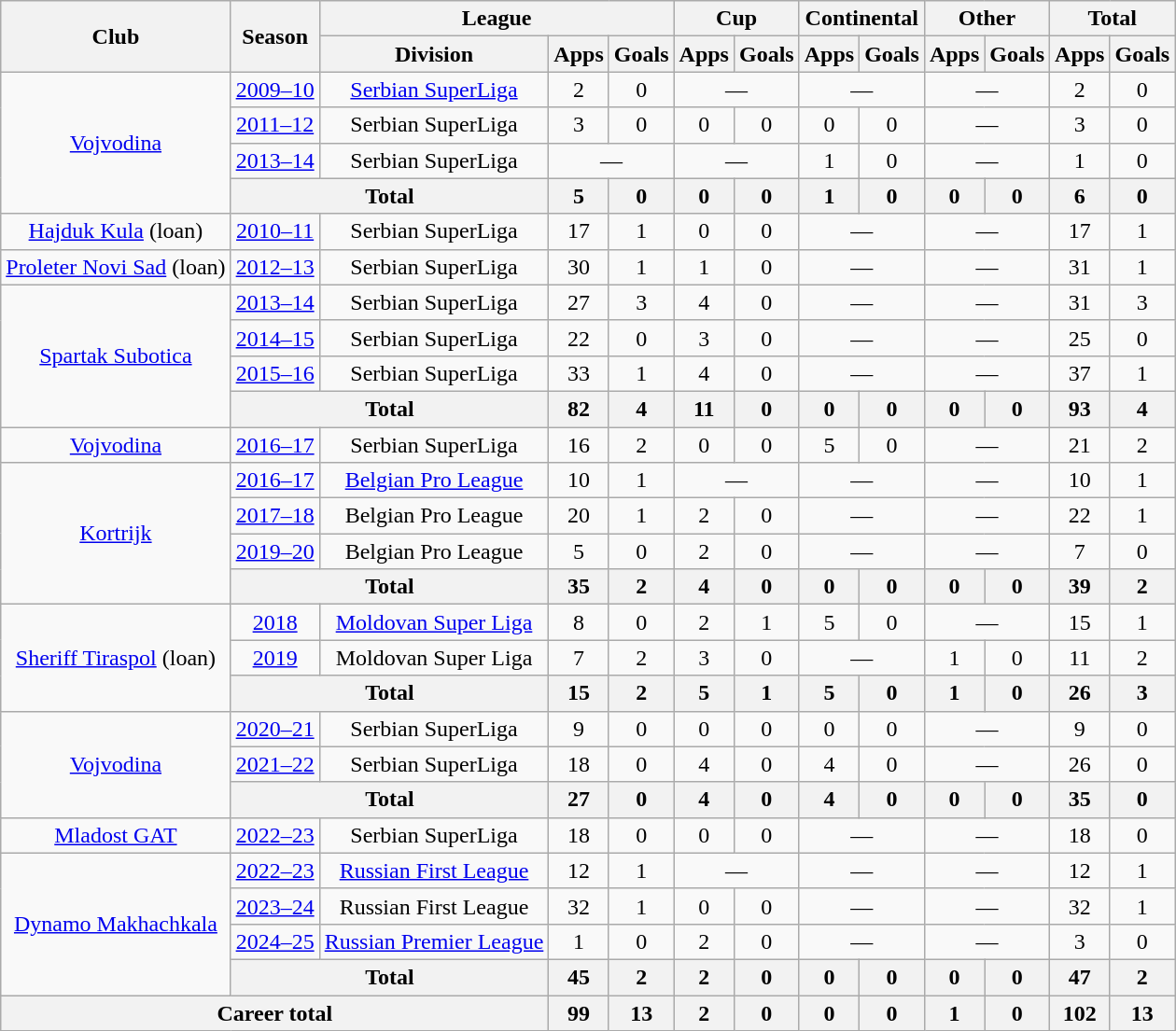<table class="wikitable" style="text-align: center;">
<tr>
<th rowspan=2>Club</th>
<th rowspan=2>Season</th>
<th colspan=3>League</th>
<th colspan=2>Cup</th>
<th colspan=2>Continental</th>
<th colspan=2>Other</th>
<th colspan=2>Total</th>
</tr>
<tr>
<th>Division</th>
<th>Apps</th>
<th>Goals</th>
<th>Apps</th>
<th>Goals</th>
<th>Apps</th>
<th>Goals</th>
<th>Apps</th>
<th>Goals</th>
<th>Apps</th>
<th>Goals</th>
</tr>
<tr>
<td rowspan="4"><a href='#'>Vojvodina</a></td>
<td><a href='#'>2009–10</a></td>
<td><a href='#'>Serbian SuperLiga</a></td>
<td>2</td>
<td>0</td>
<td colspan="2">—</td>
<td colspan="2">—</td>
<td colspan="2">—</td>
<td>2</td>
<td>0</td>
</tr>
<tr>
<td><a href='#'>2011–12</a></td>
<td>Serbian SuperLiga</td>
<td>3</td>
<td>0</td>
<td>0</td>
<td>0</td>
<td>0</td>
<td>0</td>
<td colspan="2">—</td>
<td>3</td>
<td>0</td>
</tr>
<tr>
<td><a href='#'>2013–14</a></td>
<td>Serbian SuperLiga</td>
<td colspan="2">—</td>
<td colspan="2">—</td>
<td>1</td>
<td>0</td>
<td colspan="2">—</td>
<td>1</td>
<td>0</td>
</tr>
<tr>
<th colspan=2>Total</th>
<th>5</th>
<th>0</th>
<th>0</th>
<th>0</th>
<th>1</th>
<th>0</th>
<th>0</th>
<th>0</th>
<th>6</th>
<th>0</th>
</tr>
<tr>
<td><a href='#'>Hajduk Kula</a> (loan)</td>
<td><a href='#'>2010–11</a></td>
<td>Serbian SuperLiga</td>
<td>17</td>
<td>1</td>
<td>0</td>
<td>0</td>
<td colspan="2">—</td>
<td colspan="2">—</td>
<td>17</td>
<td>1</td>
</tr>
<tr>
<td><a href='#'>Proleter Novi Sad</a> (loan)</td>
<td><a href='#'>2012–13</a></td>
<td>Serbian SuperLiga</td>
<td>30</td>
<td>1</td>
<td>1</td>
<td>0</td>
<td colspan="2">—</td>
<td colspan="2">—</td>
<td>31</td>
<td>1</td>
</tr>
<tr>
<td rowspan="4"><a href='#'>Spartak Subotica</a></td>
<td><a href='#'>2013–14</a></td>
<td>Serbian SuperLiga</td>
<td>27</td>
<td>3</td>
<td>4</td>
<td>0</td>
<td colspan="2">—</td>
<td colspan="2">—</td>
<td>31</td>
<td>3</td>
</tr>
<tr>
<td><a href='#'>2014–15</a></td>
<td>Serbian SuperLiga</td>
<td>22</td>
<td>0</td>
<td>3</td>
<td>0</td>
<td colspan="2">—</td>
<td colspan="2">—</td>
<td>25</td>
<td>0</td>
</tr>
<tr>
<td><a href='#'>2015–16</a></td>
<td>Serbian SuperLiga</td>
<td>33</td>
<td>1</td>
<td>4</td>
<td>0</td>
<td colspan="2">—</td>
<td colspan="2">—</td>
<td>37</td>
<td>1</td>
</tr>
<tr>
<th colspan=2>Total</th>
<th>82</th>
<th>4</th>
<th>11</th>
<th>0</th>
<th>0</th>
<th>0</th>
<th>0</th>
<th>0</th>
<th>93</th>
<th>4</th>
</tr>
<tr>
<td><a href='#'>Vojvodina</a></td>
<td><a href='#'>2016–17</a></td>
<td>Serbian SuperLiga</td>
<td>16</td>
<td>2</td>
<td>0</td>
<td>0</td>
<td>5</td>
<td>0</td>
<td colspan="2">—</td>
<td>21</td>
<td>2</td>
</tr>
<tr>
<td rowspan="4"><a href='#'>Kortrijk</a></td>
<td><a href='#'>2016–17</a></td>
<td><a href='#'>Belgian Pro League</a></td>
<td>10</td>
<td>1</td>
<td colspan="2">—</td>
<td colspan="2">—</td>
<td colspan="2">—</td>
<td>10</td>
<td>1</td>
</tr>
<tr>
<td><a href='#'>2017–18</a></td>
<td>Belgian Pro League</td>
<td>20</td>
<td>1</td>
<td>2</td>
<td>0</td>
<td colspan="2">—</td>
<td colspan="2">—</td>
<td>22</td>
<td>1</td>
</tr>
<tr>
<td><a href='#'>2019–20</a></td>
<td>Belgian Pro League</td>
<td>5</td>
<td>0</td>
<td>2</td>
<td>0</td>
<td colspan="2">—</td>
<td colspan="2">—</td>
<td>7</td>
<td>0</td>
</tr>
<tr>
<th colspan=2>Total</th>
<th>35</th>
<th>2</th>
<th>4</th>
<th>0</th>
<th>0</th>
<th>0</th>
<th>0</th>
<th>0</th>
<th>39</th>
<th>2</th>
</tr>
<tr>
<td rowspan="3"><a href='#'>Sheriff Tiraspol</a> (loan)</td>
<td><a href='#'>2018</a></td>
<td><a href='#'>Moldovan Super Liga</a></td>
<td>8</td>
<td>0</td>
<td>2</td>
<td>1</td>
<td>5</td>
<td>0</td>
<td colspan="2">—</td>
<td>15</td>
<td>1</td>
</tr>
<tr>
<td><a href='#'>2019</a></td>
<td>Moldovan Super Liga</td>
<td>7</td>
<td>2</td>
<td>3</td>
<td>0</td>
<td colspan="2">—</td>
<td>1</td>
<td>0</td>
<td>11</td>
<td>2</td>
</tr>
<tr>
<th colspan=2>Total</th>
<th>15</th>
<th>2</th>
<th>5</th>
<th>1</th>
<th>5</th>
<th>0</th>
<th>1</th>
<th>0</th>
<th>26</th>
<th>3</th>
</tr>
<tr>
<td rowspan="3"><a href='#'>Vojvodina</a></td>
<td><a href='#'>2020–21</a></td>
<td>Serbian SuperLiga</td>
<td>9</td>
<td>0</td>
<td>0</td>
<td>0</td>
<td>0</td>
<td>0</td>
<td colspan="2">—</td>
<td>9</td>
<td>0</td>
</tr>
<tr>
<td><a href='#'>2021–22</a></td>
<td>Serbian SuperLiga</td>
<td>18</td>
<td>0</td>
<td>4</td>
<td>0</td>
<td>4</td>
<td>0</td>
<td colspan="2">—</td>
<td>26</td>
<td>0</td>
</tr>
<tr>
<th colspan=2>Total</th>
<th>27</th>
<th>0</th>
<th>4</th>
<th>0</th>
<th>4</th>
<th>0</th>
<th>0</th>
<th>0</th>
<th>35</th>
<th>0</th>
</tr>
<tr>
<td><a href='#'>Mladost GAT</a></td>
<td><a href='#'>2022–23</a></td>
<td>Serbian SuperLiga</td>
<td>18</td>
<td>0</td>
<td>0</td>
<td>0</td>
<td colspan="2">—</td>
<td colspan="2">—</td>
<td>18</td>
<td>0</td>
</tr>
<tr>
<td rowspan="4"><a href='#'>Dynamo Makhachkala</a></td>
<td><a href='#'>2022–23</a></td>
<td><a href='#'>Russian First League</a></td>
<td>12</td>
<td>1</td>
<td colspan="2">—</td>
<td colspan="2">—</td>
<td colspan="2">—</td>
<td>12</td>
<td>1</td>
</tr>
<tr>
<td><a href='#'>2023–24</a></td>
<td>Russian First League</td>
<td>32</td>
<td>1</td>
<td>0</td>
<td>0</td>
<td colspan="2">—</td>
<td colspan="2">—</td>
<td>32</td>
<td>1</td>
</tr>
<tr>
<td><a href='#'>2024–25</a></td>
<td><a href='#'>Russian Premier League</a></td>
<td>1</td>
<td>0</td>
<td>2</td>
<td>0</td>
<td colspan="2">—</td>
<td colspan="2">—</td>
<td>3</td>
<td>0</td>
</tr>
<tr>
<th colspan=2>Total</th>
<th>45</th>
<th>2</th>
<th>2</th>
<th>0</th>
<th>0</th>
<th>0</th>
<th>0</th>
<th>0</th>
<th>47</th>
<th>2</th>
</tr>
<tr>
<th colspan=3>Career total</th>
<th>99</th>
<th>13</th>
<th>2</th>
<th>0</th>
<th>0</th>
<th>0</th>
<th>1</th>
<th>0</th>
<th>102</th>
<th>13</th>
</tr>
</table>
